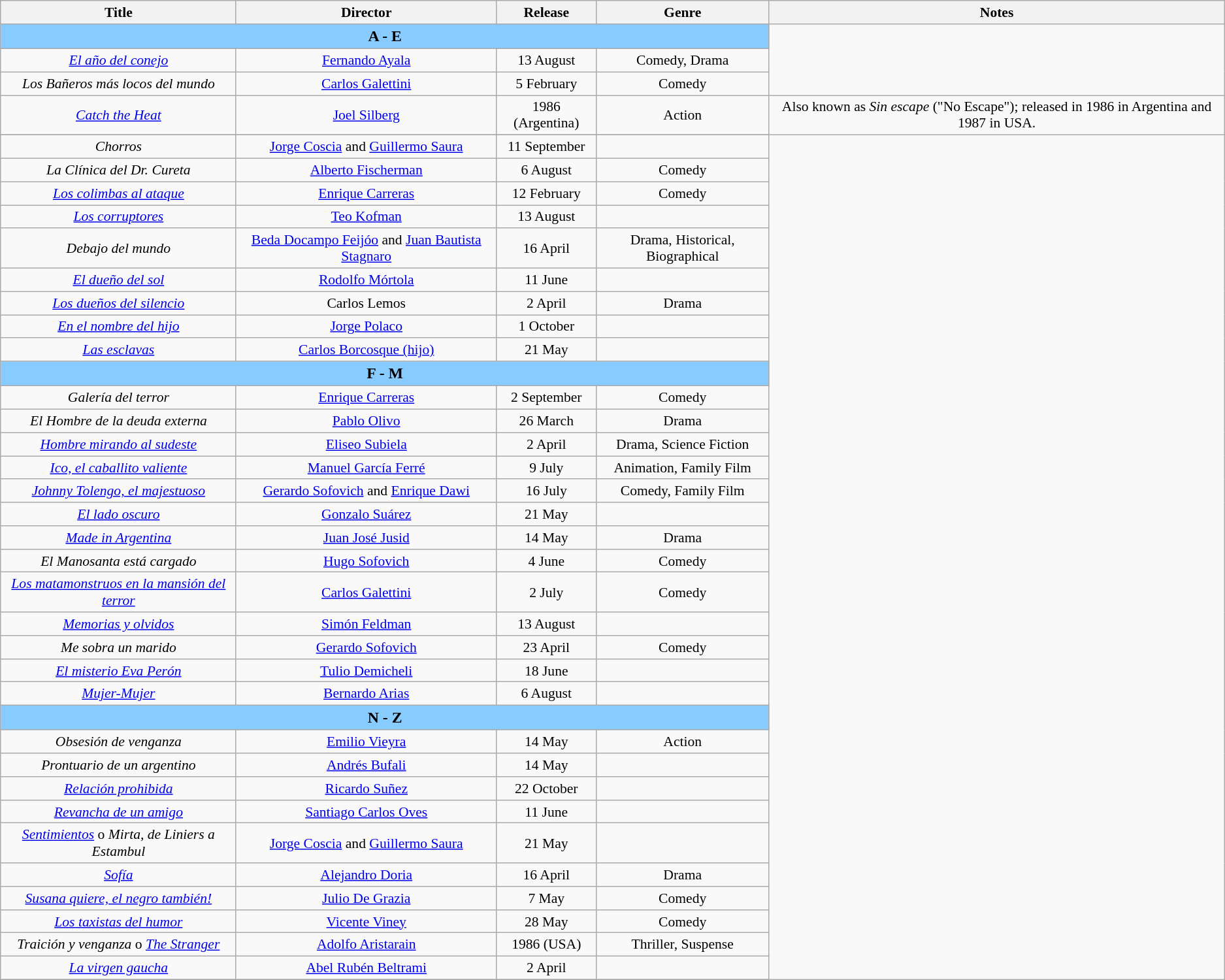<table class="wikitable" style="margin:1em 0 1em 1em; text-align: center; font-size: 90%;">
<tr>
<th scope="col">Title</th>
<th scope="col">Director</th>
<th scope="col">Release</th>
<th scope="col">Genre</th>
<th scope="col">Notes</th>
</tr>
<tr>
<th colspan="4" style="background-color:#88ccff; font-size:110%;"><strong>A  -  E</strong></th>
</tr>
<tr>
<td><em><a href='#'>El año del conejo</a></em></td>
<td><a href='#'>Fernando Ayala</a></td>
<td>13 August</td>
<td>Comedy, Drama</td>
</tr>
<tr>
<td><em>Los Bañeros más locos del mundo</em></td>
<td><a href='#'>Carlos Galettini</a></td>
<td>5 February</td>
<td>Comedy</td>
</tr>
<tr>
<td><em><a href='#'>Catch the Heat</a></em></td>
<td><a href='#'>Joel Silberg</a></td>
<td>1986 (Argentina)</td>
<td>Action</td>
<td>Also known as <em>Sin escape</em> ("No Escape"); released in 1986 in Argentina and 1987 in USA.</td>
</tr>
<tr>
</tr>
<tr>
<td><em>Chorros</em></td>
<td><a href='#'>Jorge Coscia</a> and <a href='#'>Guillermo Saura</a></td>
<td>11 September</td>
<td></td>
</tr>
<tr>
<td><em>La Clínica del Dr. Cureta</em></td>
<td><a href='#'>Alberto Fischerman</a></td>
<td>6 August</td>
<td>Comedy</td>
</tr>
<tr>
<td><em><a href='#'>Los colimbas al ataque</a></em></td>
<td><a href='#'>Enrique Carreras</a></td>
<td>12 February</td>
<td>Comedy</td>
</tr>
<tr>
<td><em><a href='#'>Los corruptores</a></em></td>
<td><a href='#'>Teo Kofman</a></td>
<td>13 August</td>
<td></td>
</tr>
<tr>
<td><em>Debajo del mundo</em></td>
<td><a href='#'>Beda Docampo Feijóo</a> and <a href='#'>Juan Bautista Stagnaro</a></td>
<td>16 April</td>
<td>Drama, Historical, Biographical</td>
</tr>
<tr>
<td><em><a href='#'>El dueño del sol</a></em></td>
<td><a href='#'>Rodolfo Mórtola</a></td>
<td>11 June</td>
<td></td>
</tr>
<tr>
<td><em><a href='#'>Los dueños del silencio</a></em></td>
<td>Carlos Lemos</td>
<td>2 April</td>
<td>Drama</td>
</tr>
<tr>
<td><em><a href='#'>En el nombre del hijo</a></em></td>
<td><a href='#'>Jorge Polaco</a></td>
<td>1 October</td>
<td></td>
</tr>
<tr>
<td><em><a href='#'>Las esclavas</a></em></td>
<td><a href='#'>Carlos Borcosque (hijo)</a></td>
<td>21 May</td>
<td></td>
</tr>
<tr>
<th colspan="4" style="background-color:#88ccff; font-size:110%;"><strong>F  -  M</strong></th>
</tr>
<tr>
<td><em>Galería del terror</em></td>
<td><a href='#'>Enrique Carreras</a></td>
<td>2 September</td>
<td>Comedy</td>
</tr>
<tr>
<td><em>El Hombre de la deuda externa</em></td>
<td><a href='#'>Pablo Olivo</a></td>
<td>26 March</td>
<td>Drama</td>
</tr>
<tr>
<td><em><a href='#'>Hombre mirando al sudeste</a></em></td>
<td><a href='#'>Eliseo Subiela</a></td>
<td>2 April</td>
<td>Drama, Science Fiction</td>
</tr>
<tr>
<td><em><a href='#'>Ico, el caballito valiente</a></em></td>
<td><a href='#'>Manuel García Ferré</a></td>
<td>9 July</td>
<td>Animation, Family Film</td>
</tr>
<tr>
<td><em><a href='#'>Johnny Tolengo, el majestuoso</a></em></td>
<td><a href='#'>Gerardo Sofovich</a> and <a href='#'>Enrique Dawi</a></td>
<td>16 July</td>
<td>Comedy, Family Film</td>
</tr>
<tr>
<td><em><a href='#'>El lado oscuro</a></em></td>
<td><a href='#'>Gonzalo Suárez</a></td>
<td>21 May</td>
<td></td>
</tr>
<tr>
<td><em><a href='#'>Made in Argentina</a></em></td>
<td><a href='#'>Juan José Jusid</a></td>
<td>14 May</td>
<td>Drama</td>
</tr>
<tr>
<td><em>El Manosanta está cargado</em></td>
<td><a href='#'>Hugo Sofovich</a></td>
<td>4 June</td>
<td>Comedy</td>
</tr>
<tr>
<td><em><a href='#'>Los matamonstruos en la mansión del terror</a></em></td>
<td><a href='#'>Carlos Galettini</a></td>
<td>2 July</td>
<td>Comedy</td>
</tr>
<tr>
<td><em><a href='#'>Memorias y olvidos</a></em></td>
<td><a href='#'>Simón Feldman</a></td>
<td>13 August</td>
<td></td>
</tr>
<tr>
<td><em>Me sobra un marido</em></td>
<td><a href='#'>Gerardo Sofovich</a></td>
<td>23 April</td>
<td>Comedy</td>
</tr>
<tr>
<td><em><a href='#'>El misterio Eva Perón</a></em></td>
<td><a href='#'>Tulio Demicheli</a></td>
<td>18 June</td>
<td></td>
</tr>
<tr>
<td><em><a href='#'>Mujer-Mujer</a></em></td>
<td><a href='#'>Bernardo Arias</a></td>
<td>6 August</td>
<td></td>
</tr>
<tr>
<th colspan="4" style="background-color:#88ccff; font-size:110%;"><strong>N  -  Z</strong></th>
</tr>
<tr>
<td><em>Obsesión de venganza</em></td>
<td><a href='#'>Emilio Vieyra</a></td>
<td>14 May</td>
<td>Action</td>
</tr>
<tr>
<td><em>Prontuario de un argentino</em></td>
<td><a href='#'>Andrés Bufali</a></td>
<td>14 May</td>
<td></td>
</tr>
<tr>
<td><em><a href='#'>Relación prohibida</a></em></td>
<td><a href='#'>Ricardo Suñez</a></td>
<td>22 October</td>
<td></td>
</tr>
<tr>
<td><em><a href='#'>Revancha de un amigo</a></em></td>
<td><a href='#'>Santiago Carlos Oves</a></td>
<td>11 June</td>
<td></td>
</tr>
<tr>
<td><em><a href='#'>Sentimientos</a></em> o <em>Mirta, de Liniers a Estambul</em></td>
<td><a href='#'>Jorge Coscia</a> and <a href='#'>Guillermo Saura</a></td>
<td>21 May</td>
<td></td>
</tr>
<tr>
<td><em><a href='#'>Sofía</a></em></td>
<td><a href='#'>Alejandro Doria</a></td>
<td>16 April</td>
<td>Drama</td>
</tr>
<tr>
<td><em><a href='#'>Susana quiere, el negro también!</a></em></td>
<td><a href='#'>Julio De Grazia</a></td>
<td>7 May</td>
<td>Comedy</td>
</tr>
<tr>
<td><em><a href='#'>Los taxistas del humor</a></em></td>
<td><a href='#'>Vicente Viney</a></td>
<td>28 May</td>
<td>Comedy</td>
</tr>
<tr>
<td><em>Traición y venganza</em> o <em><a href='#'>The Stranger</a></em></td>
<td><a href='#'>Adolfo Aristarain</a></td>
<td>1986 (USA)</td>
<td>Thriller, Suspense</td>
</tr>
<tr>
<td><em><a href='#'>La virgen gaucha</a></em></td>
<td><a href='#'>Abel Rubén Beltrami</a></td>
<td>2 April</td>
<td></td>
</tr>
<tr>
</tr>
</table>
